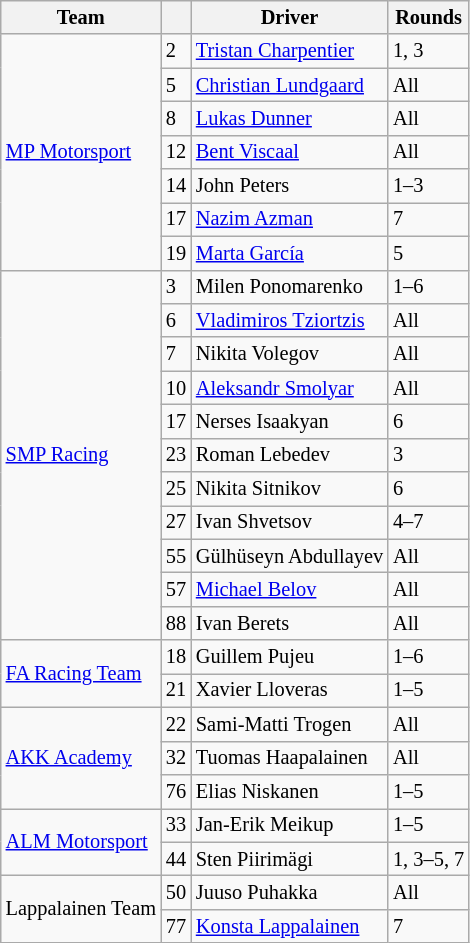<table class="wikitable" style="font-size: 85%;">
<tr>
<th>Team</th>
<th></th>
<th>Driver</th>
<th>Rounds</th>
</tr>
<tr>
<td rowspan=7> <a href='#'>MP Motorsport</a></td>
<td>2</td>
<td> <a href='#'>Tristan Charpentier</a></td>
<td>1, 3</td>
</tr>
<tr>
<td>5</td>
<td> <a href='#'>Christian Lundgaard</a></td>
<td>All</td>
</tr>
<tr>
<td>8</td>
<td> <a href='#'>Lukas Dunner</a></td>
<td>All</td>
</tr>
<tr>
<td>12</td>
<td> <a href='#'>Bent Viscaal</a></td>
<td>All</td>
</tr>
<tr>
<td>14</td>
<td> John Peters</td>
<td>1–3</td>
</tr>
<tr>
<td>17</td>
<td> <a href='#'>Nazim Azman</a></td>
<td>7</td>
</tr>
<tr>
<td>19</td>
<td> <a href='#'>Marta García</a></td>
<td>5</td>
</tr>
<tr>
<td rowspan=11> <a href='#'>SMP Racing</a></td>
<td>3</td>
<td> Milen Ponomarenko</td>
<td>1–6</td>
</tr>
<tr>
<td>6</td>
<td> <a href='#'>Vladimiros Tziortzis</a></td>
<td>All</td>
</tr>
<tr>
<td>7</td>
<td> Nikita Volegov</td>
<td>All</td>
</tr>
<tr>
<td>10</td>
<td> <a href='#'>Aleksandr Smolyar</a></td>
<td>All</td>
</tr>
<tr>
<td>17</td>
<td> Nerses Isaakyan</td>
<td>6</td>
</tr>
<tr>
<td>23</td>
<td> Roman Lebedev</td>
<td>3</td>
</tr>
<tr>
<td>25</td>
<td> Nikita Sitnikov</td>
<td>6</td>
</tr>
<tr>
<td>27</td>
<td> Ivan Shvetsov</td>
<td>4–7</td>
</tr>
<tr>
<td>55</td>
<td> Gülhüseyn Abdullayev</td>
<td>All</td>
</tr>
<tr>
<td>57</td>
<td> <a href='#'>Michael Belov</a></td>
<td>All</td>
</tr>
<tr>
<td>88</td>
<td> Ivan Berets</td>
<td>All</td>
</tr>
<tr>
<td rowspan=2> <a href='#'>FA Racing Team</a></td>
<td>18</td>
<td> Guillem Pujeu</td>
<td>1–6</td>
</tr>
<tr>
<td>21</td>
<td> Xavier Lloveras</td>
<td>1–5</td>
</tr>
<tr>
<td rowspan=3> <a href='#'>AKK Academy</a></td>
<td>22</td>
<td> Sami-Matti Trogen</td>
<td>All</td>
</tr>
<tr>
<td>32</td>
<td> Tuomas Haapalainen</td>
<td>All</td>
</tr>
<tr>
<td>76</td>
<td> Elias Niskanen</td>
<td>1–5</td>
</tr>
<tr>
<td rowspan=2> <a href='#'>ALM Motorsport</a></td>
<td>33</td>
<td> Jan-Erik Meikup</td>
<td>1–5</td>
</tr>
<tr>
<td>44</td>
<td> Sten Piirimägi</td>
<td>1, 3–5, 7</td>
</tr>
<tr>
<td rowspan=2> Lappalainen Team</td>
<td>50</td>
<td> Juuso Puhakka</td>
<td>All</td>
</tr>
<tr>
<td>77</td>
<td> <a href='#'>Konsta Lappalainen</a></td>
<td>7</td>
</tr>
</table>
